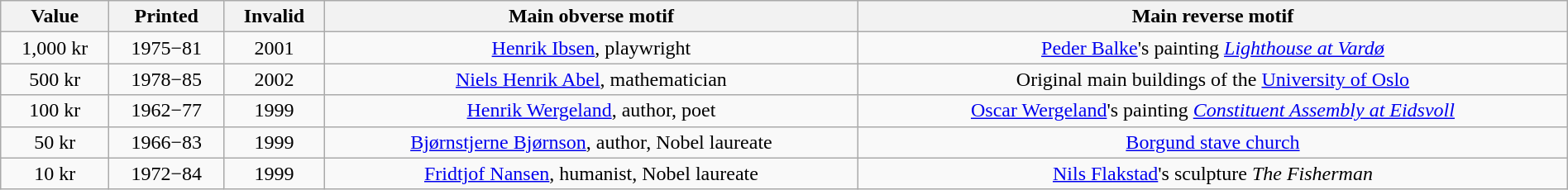<table class="wikitable" style="width:100%; text-align:center;">
<tr>
<th>Value</th>
<th>Printed</th>
<th>Invalid</th>
<th>Main obverse motif</th>
<th>Main reverse motif</th>
</tr>
<tr>
<td>1,000 kr</td>
<td>1975−81</td>
<td>2001</td>
<td><a href='#'>Henrik Ibsen</a>, playwright</td>
<td><a href='#'>Peder Balke</a>'s painting <em><a href='#'>Lighthouse at Vardø</a></em></td>
</tr>
<tr>
<td>500 kr</td>
<td>1978−85</td>
<td>2002</td>
<td><a href='#'>Niels Henrik Abel</a>, mathematician</td>
<td>Original main buildings of the <a href='#'>University of Oslo</a></td>
</tr>
<tr>
<td>100 kr</td>
<td>1962−77</td>
<td>1999</td>
<td><a href='#'>Henrik Wergeland</a>, author, poet</td>
<td><a href='#'>Oscar Wergeland</a>'s painting <em><a href='#'>Constituent Assembly at Eidsvoll</a></em></td>
</tr>
<tr>
<td>50 kr</td>
<td>1966−83</td>
<td>1999</td>
<td><a href='#'>Bjørnstjerne Bjørnson</a>, author, Nobel laureate</td>
<td><a href='#'>Borgund stave church</a></td>
</tr>
<tr>
<td>10 kr</td>
<td>1972−84</td>
<td>1999</td>
<td><a href='#'>Fridtjof Nansen</a>, humanist, Nobel laureate</td>
<td><a href='#'>Nils Flakstad</a>'s sculpture <em>The Fisherman</em></td>
</tr>
</table>
